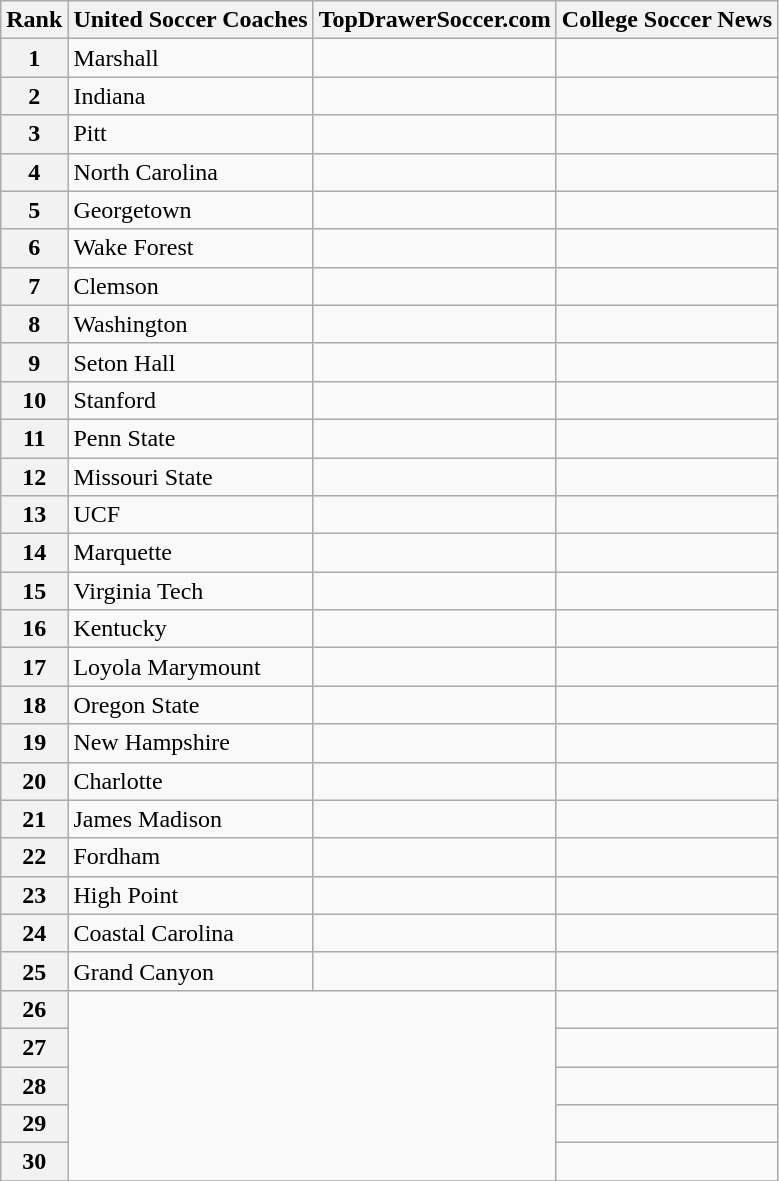<table class="wikitable">
<tr>
<th>Rank</th>
<th>United Soccer Coaches</th>
<th>TopDrawerSoccer.com</th>
<th>College Soccer News</th>
</tr>
<tr>
<th>1</th>
<td>Marshall</td>
<td></td>
<td></td>
</tr>
<tr>
<th>2</th>
<td>Indiana</td>
<td></td>
<td></td>
</tr>
<tr>
<th>3</th>
<td>Pitt</td>
<td></td>
<td></td>
</tr>
<tr>
<th>4</th>
<td>North Carolina</td>
<td></td>
<td></td>
</tr>
<tr>
<th>5</th>
<td>Georgetown</td>
<td></td>
<td></td>
</tr>
<tr>
<th>6</th>
<td>Wake Forest</td>
<td></td>
<td></td>
</tr>
<tr>
<th>7</th>
<td>Clemson</td>
<td></td>
<td></td>
</tr>
<tr>
<th>8</th>
<td>Washington</td>
<td></td>
<td></td>
</tr>
<tr>
<th>9</th>
<td>Seton Hall</td>
<td></td>
<td></td>
</tr>
<tr>
<th>10</th>
<td>Stanford</td>
<td></td>
<td></td>
</tr>
<tr>
<th>11</th>
<td>Penn State</td>
<td></td>
<td></td>
</tr>
<tr>
<th>12</th>
<td>Missouri State</td>
<td></td>
<td></td>
</tr>
<tr>
<th>13</th>
<td>UCF</td>
<td></td>
<td></td>
</tr>
<tr>
<th>14</th>
<td>Marquette</td>
<td></td>
<td></td>
</tr>
<tr>
<th>15</th>
<td>Virginia Tech</td>
<td></td>
<td></td>
</tr>
<tr>
<th>16</th>
<td>Kentucky</td>
<td></td>
<td></td>
</tr>
<tr>
<th>17</th>
<td>Loyola Marymount</td>
<td></td>
<td></td>
</tr>
<tr>
<th>18</th>
<td>Oregon State</td>
<td></td>
<td></td>
</tr>
<tr>
<th>19</th>
<td>New Hampshire</td>
<td></td>
<td></td>
</tr>
<tr>
<th>20</th>
<td>Charlotte</td>
<td></td>
<td></td>
</tr>
<tr>
<th>21</th>
<td>James Madison</td>
<td></td>
<td></td>
</tr>
<tr>
<th>22</th>
<td>Fordham</td>
<td></td>
<td></td>
</tr>
<tr>
<th>23</th>
<td>High Point</td>
<td></td>
<td></td>
</tr>
<tr>
<th>24</th>
<td>Coastal Carolina</td>
<td></td>
<td></td>
</tr>
<tr>
<th>25</th>
<td>Grand Canyon</td>
<td></td>
<td></td>
</tr>
<tr>
<th>26</th>
<td colspan="2" rowspan="5"></td>
<td></td>
</tr>
<tr>
<th>27</th>
<td></td>
</tr>
<tr>
<th>28</th>
<td></td>
</tr>
<tr>
<th>29</th>
<td></td>
</tr>
<tr>
<th>30</th>
<td></td>
</tr>
<tr>
</tr>
</table>
